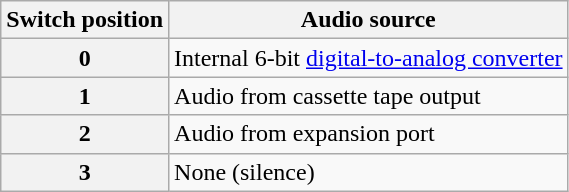<table class="wikitable">
<tr>
<th>Switch position</th>
<th>Audio source</th>
</tr>
<tr>
<th>0</th>
<td>Internal 6-bit <a href='#'>digital-to-analog converter</a></td>
</tr>
<tr>
<th>1</th>
<td>Audio from cassette tape output</td>
</tr>
<tr>
<th>2</th>
<td>Audio from expansion port</td>
</tr>
<tr>
<th>3</th>
<td>None (silence)</td>
</tr>
</table>
